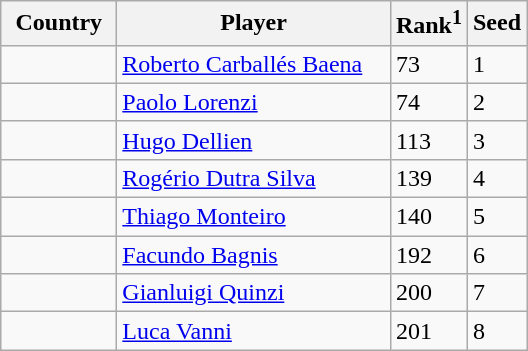<table class="sortable wikitable">
<tr>
<th width="70">Country</th>
<th width="175">Player</th>
<th>Rank<sup>1</sup></th>
<th>Seed</th>
</tr>
<tr>
<td></td>
<td><a href='#'>Roberto Carballés Baena</a></td>
<td>73</td>
<td>1</td>
</tr>
<tr>
<td></td>
<td><a href='#'>Paolo Lorenzi</a></td>
<td>74</td>
<td>2</td>
</tr>
<tr>
<td></td>
<td><a href='#'>Hugo Dellien</a></td>
<td>113</td>
<td>3</td>
</tr>
<tr>
<td></td>
<td><a href='#'>Rogério Dutra Silva</a></td>
<td>139</td>
<td>4</td>
</tr>
<tr>
<td></td>
<td><a href='#'>Thiago Monteiro</a></td>
<td>140</td>
<td>5</td>
</tr>
<tr>
<td></td>
<td><a href='#'>Facundo Bagnis</a></td>
<td>192</td>
<td>6</td>
</tr>
<tr>
<td></td>
<td><a href='#'>Gianluigi Quinzi</a></td>
<td>200</td>
<td>7</td>
</tr>
<tr>
<td></td>
<td><a href='#'>Luca Vanni</a></td>
<td>201</td>
<td>8</td>
</tr>
</table>
